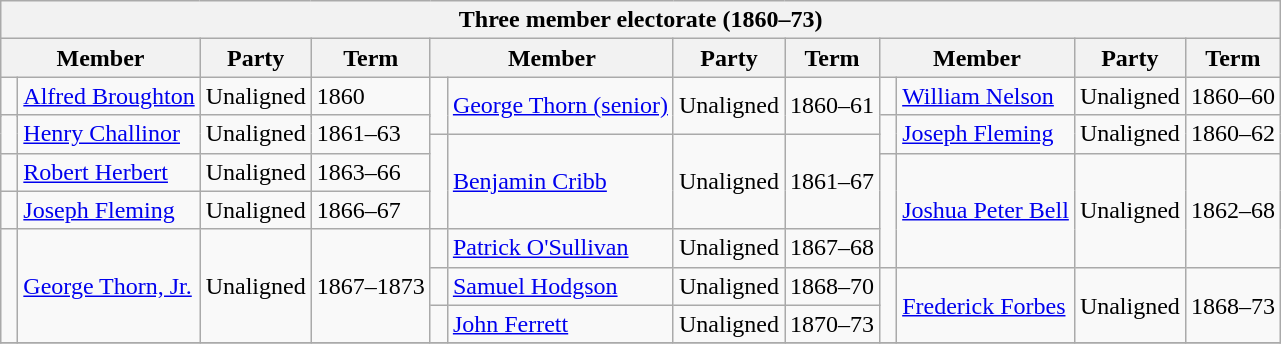<table class="wikitable">
<tr>
<th colspan="12">Three member electorate (1860–73)</th>
</tr>
<tr>
<th colspan="2">Member</th>
<th>Party</th>
<th>Term</th>
<th colspan="2">Member</th>
<th>Party</th>
<th>Term</th>
<th colspan="2">Member</th>
<th>Party</th>
<th>Term</th>
</tr>
<tr>
<td rowspan="2" > </td>
<td rowspan="2"><a href='#'>Alfred Broughton</a></td>
<td rowspan="2">Unaligned</td>
<td rowspan="2">1860</td>
<td rowspan="3" > </td>
<td rowspan="3"><a href='#'>George Thorn (senior)</a></td>
<td rowspan="3">Unaligned</td>
<td rowspan="3">1860–61</td>
<td> </td>
<td><a href='#'>William Nelson</a></td>
<td>Unaligned</td>
<td>1860–60</td>
</tr>
<tr>
<td rowspan="3" > </td>
<td rowspan="3"><a href='#'>Joseph Fleming</a></td>
<td rowspan="3">Unaligned</td>
<td rowspan="3">1860–62</td>
</tr>
<tr>
<td rowspan="3" > </td>
<td rowspan="3"><a href='#'>Henry Challinor</a></td>
<td rowspan="3">Unaligned</td>
<td rowspan="3">1861–63</td>
</tr>
<tr>
<td rowspan="4" > </td>
<td rowspan="4"><a href='#'>Benjamin Cribb</a></td>
<td rowspan="4">Unaligned</td>
<td rowspan="4">1861–67</td>
</tr>
<tr>
<td rowspan="4" > </td>
<td rowspan="4"><a href='#'>Joshua Peter Bell</a></td>
<td rowspan="4">Unaligned</td>
<td rowspan="4">1862–68</td>
</tr>
<tr>
<td> </td>
<td><a href='#'>Robert Herbert</a></td>
<td>Unaligned</td>
<td>1863–66</td>
</tr>
<tr>
<td> </td>
<td><a href='#'>Joseph Fleming</a></td>
<td>Unaligned</td>
<td>1866–67</td>
</tr>
<tr>
<td rowspan="3" > </td>
<td rowspan="3"><a href='#'>George Thorn, Jr.</a></td>
<td rowspan="3">Unaligned</td>
<td rowspan="3">1867–1873</td>
<td> </td>
<td><a href='#'>Patrick O'Sullivan</a></td>
<td>Unaligned</td>
<td>1867–68</td>
</tr>
<tr>
<td> </td>
<td><a href='#'>Samuel Hodgson</a></td>
<td>Unaligned</td>
<td>1868–70</td>
<td rowspan="2" > </td>
<td rowspan="2"><a href='#'>Frederick Forbes</a></td>
<td rowspan="2">Unaligned</td>
<td rowspan="2">1868–73</td>
</tr>
<tr>
<td> </td>
<td><a href='#'>John Ferrett</a></td>
<td>Unaligned</td>
<td>1870–73</td>
</tr>
<tr>
</tr>
</table>
